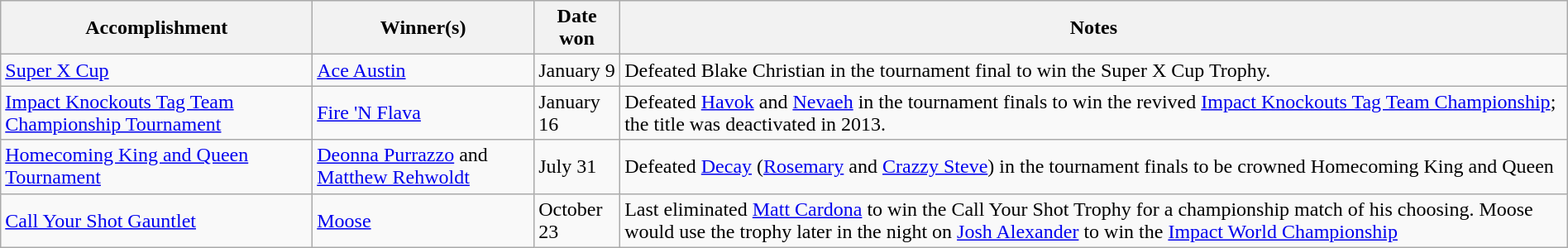<table class="wikitable" style="width:100%;">
<tr>
<th>Accomplishment</th>
<th>Winner(s)</th>
<th>Date won</th>
<th>Notes</th>
</tr>
<tr>
<td><a href='#'>Super X Cup</a></td>
<td><a href='#'>Ace Austin</a></td>
<td>January 9</td>
<td>Defeated Blake Christian in the tournament final to win the Super X Cup Trophy.</td>
</tr>
<tr>
<td><a href='#'>Impact Knockouts Tag Team Championship Tournament</a></td>
<td><a href='#'>Fire 'N Flava</a><br></td>
<td>January 16</td>
<td>Defeated <a href='#'>Havok</a> and <a href='#'>Nevaeh</a> in the tournament finals to win the revived <a href='#'>Impact Knockouts Tag Team Championship</a>; the title was deactivated in 2013.</td>
</tr>
<tr>
<td><a href='#'>Homecoming King and Queen Tournament</a></td>
<td><a href='#'>Deonna Purrazzo</a> and <a href='#'>Matthew Rehwoldt</a></td>
<td>July 31</td>
<td>Defeated <a href='#'>Decay</a> (<a href='#'>Rosemary</a> and <a href='#'>Crazzy Steve</a>) in the tournament finals to be crowned Homecoming King and Queen</td>
</tr>
<tr>
<td><a href='#'>Call Your Shot Gauntlet</a></td>
<td><a href='#'>Moose</a></td>
<td>October 23</td>
<td>Last eliminated <a href='#'>Matt Cardona</a> to win the Call Your Shot Trophy for a championship match of his choosing. Moose would use the trophy later in the night on <a href='#'>Josh Alexander</a> to win the <a href='#'>Impact World Championship</a></td>
</tr>
</table>
